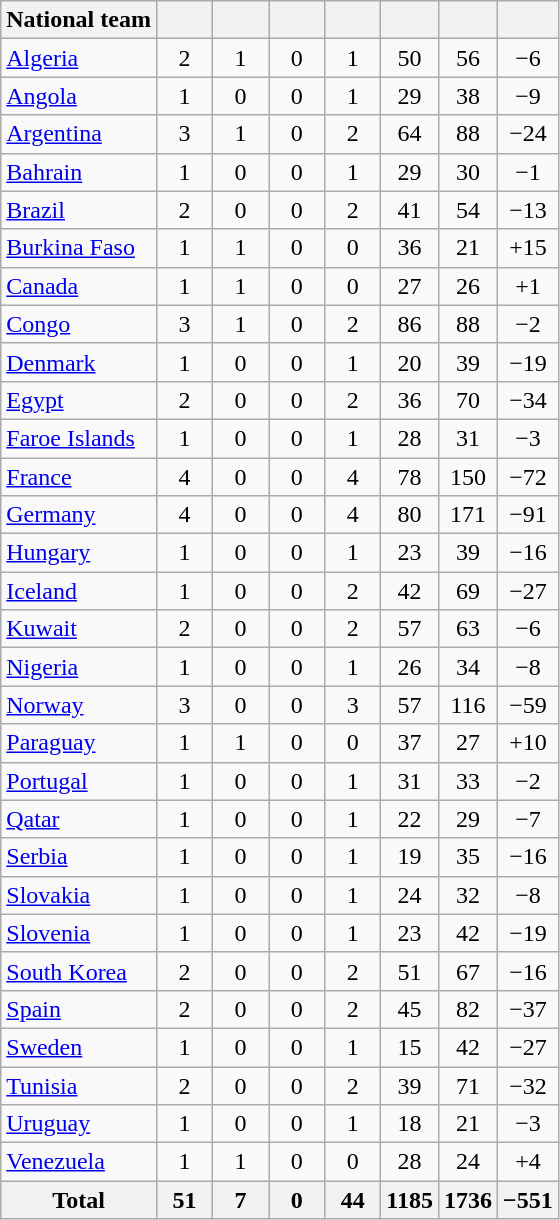<table class="wikitable" style="text-align: center;">
<tr>
<th>National team</th>
<th width="30"></th>
<th width="30"></th>
<th width="30"></th>
<th width="30"></th>
<th></th>
<th></th>
<th></th>
</tr>
<tr>
<td align="left"> <a href='#'>Algeria</a></td>
<td>2</td>
<td>1</td>
<td>0</td>
<td>1</td>
<td>50</td>
<td>56</td>
<td>−6</td>
</tr>
<tr>
<td align="left"> <a href='#'>Angola</a></td>
<td>1</td>
<td>0</td>
<td>0</td>
<td>1</td>
<td>29</td>
<td>38</td>
<td>−9</td>
</tr>
<tr>
<td align="left"> <a href='#'>Argentina</a></td>
<td>3</td>
<td>1</td>
<td>0</td>
<td>2</td>
<td>64</td>
<td>88</td>
<td>−24</td>
</tr>
<tr>
<td align="left"> <a href='#'>Bahrain</a></td>
<td>1</td>
<td>0</td>
<td>0</td>
<td>1</td>
<td>29</td>
<td>30</td>
<td>−1</td>
</tr>
<tr>
<td align="left"> <a href='#'>Brazil</a></td>
<td>2</td>
<td>0</td>
<td>0</td>
<td>2</td>
<td>41</td>
<td>54</td>
<td>−13</td>
</tr>
<tr>
<td align="left"> <a href='#'>Burkina Faso</a></td>
<td>1</td>
<td>1</td>
<td>0</td>
<td>0</td>
<td>36</td>
<td>21</td>
<td>+15</td>
</tr>
<tr>
<td align="left"> <a href='#'>Canada</a></td>
<td>1</td>
<td>1</td>
<td>0</td>
<td>0</td>
<td>27</td>
<td>26</td>
<td>+1</td>
</tr>
<tr>
<td align="left"> <a href='#'>Congo</a></td>
<td>3</td>
<td>1</td>
<td>0</td>
<td>2</td>
<td>86</td>
<td>88</td>
<td>−2</td>
</tr>
<tr>
<td align="left"> <a href='#'>Denmark</a></td>
<td>1</td>
<td>0</td>
<td>0</td>
<td>1</td>
<td>20</td>
<td>39</td>
<td>−19</td>
</tr>
<tr>
<td align="left"> <a href='#'>Egypt</a></td>
<td>2</td>
<td>0</td>
<td>0</td>
<td>2</td>
<td>36</td>
<td>70</td>
<td>−34</td>
</tr>
<tr>
<td align="left"> <a href='#'>Faroe Islands</a></td>
<td>1</td>
<td>0</td>
<td>0</td>
<td>1</td>
<td>28</td>
<td>31</td>
<td>−3</td>
</tr>
<tr>
<td align="left"> <a href='#'>France</a></td>
<td>4</td>
<td>0</td>
<td>0</td>
<td>4</td>
<td>78</td>
<td>150</td>
<td>−72</td>
</tr>
<tr>
<td align="left"> <a href='#'>Germany</a></td>
<td>4</td>
<td>0</td>
<td>0</td>
<td>4</td>
<td>80</td>
<td>171</td>
<td>−91</td>
</tr>
<tr>
<td align="left"> <a href='#'>Hungary</a></td>
<td>1</td>
<td>0</td>
<td>0</td>
<td>1</td>
<td>23</td>
<td>39</td>
<td>−16</td>
</tr>
<tr>
<td align="left"> <a href='#'>Iceland</a></td>
<td>1</td>
<td>0</td>
<td>0</td>
<td>2</td>
<td>42</td>
<td>69</td>
<td>−27</td>
</tr>
<tr>
<td align="left"> <a href='#'>Kuwait</a></td>
<td>2</td>
<td>0</td>
<td>0</td>
<td>2</td>
<td>57</td>
<td>63</td>
<td>−6</td>
</tr>
<tr>
<td align="left"> <a href='#'>Nigeria</a></td>
<td>1</td>
<td>0</td>
<td>0</td>
<td>1</td>
<td>26</td>
<td>34</td>
<td>−8</td>
</tr>
<tr>
<td align="left"> <a href='#'>Norway</a></td>
<td>3</td>
<td>0</td>
<td>0</td>
<td>3</td>
<td>57</td>
<td>116</td>
<td>−59</td>
</tr>
<tr>
<td align="left"> <a href='#'>Paraguay</a></td>
<td>1</td>
<td>1</td>
<td>0</td>
<td>0</td>
<td>37</td>
<td>27</td>
<td>+10</td>
</tr>
<tr>
<td align="left"> <a href='#'>Portugal</a></td>
<td>1</td>
<td>0</td>
<td>0</td>
<td>1</td>
<td>31</td>
<td>33</td>
<td>−2</td>
</tr>
<tr>
<td align="left"> <a href='#'>Qatar</a></td>
<td>1</td>
<td>0</td>
<td>0</td>
<td>1</td>
<td>22</td>
<td>29</td>
<td>−7</td>
</tr>
<tr>
<td align="left"> <a href='#'>Serbia</a></td>
<td>1</td>
<td>0</td>
<td>0</td>
<td>1</td>
<td>19</td>
<td>35</td>
<td>−16</td>
</tr>
<tr>
<td align="left"> <a href='#'>Slovakia</a></td>
<td>1</td>
<td>0</td>
<td>0</td>
<td>1</td>
<td>24</td>
<td>32</td>
<td>−8</td>
</tr>
<tr>
<td align="left"> <a href='#'>Slovenia</a></td>
<td>1</td>
<td>0</td>
<td>0</td>
<td>1</td>
<td>23</td>
<td>42</td>
<td>−19</td>
</tr>
<tr>
<td align="left"> <a href='#'>South Korea</a></td>
<td>2</td>
<td>0</td>
<td>0</td>
<td>2</td>
<td>51</td>
<td>67</td>
<td>−16</td>
</tr>
<tr>
<td align="left"> <a href='#'>Spain</a></td>
<td>2</td>
<td>0</td>
<td>0</td>
<td>2</td>
<td>45</td>
<td>82</td>
<td>−37</td>
</tr>
<tr>
<td align="left"> <a href='#'>Sweden</a></td>
<td>1</td>
<td>0</td>
<td>0</td>
<td>1</td>
<td>15</td>
<td>42</td>
<td>−27</td>
</tr>
<tr>
<td align="left"> <a href='#'>Tunisia</a></td>
<td>2</td>
<td>0</td>
<td>0</td>
<td>2</td>
<td>39</td>
<td>71</td>
<td>−32</td>
</tr>
<tr>
<td align="left"> <a href='#'>Uruguay</a></td>
<td>1</td>
<td>0</td>
<td>0</td>
<td>1</td>
<td>18</td>
<td>21</td>
<td>−3</td>
</tr>
<tr>
<td align="left"> <a href='#'>Venezuela</a></td>
<td>1</td>
<td>1</td>
<td>0</td>
<td>0</td>
<td>28</td>
<td>24</td>
<td>+4</td>
</tr>
<tr>
<th>Total</th>
<th>51</th>
<th>7</th>
<th>0</th>
<th>44</th>
<th>1185</th>
<th>1736</th>
<th>−551</th>
</tr>
</table>
